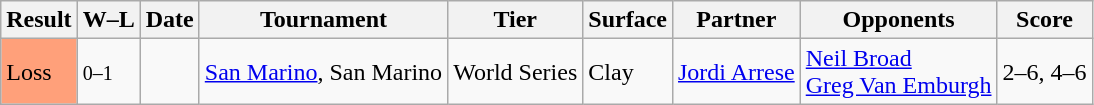<table class="sortable wikitable">
<tr>
<th>Result</th>
<th class="unsortable">W–L</th>
<th>Date</th>
<th>Tournament</th>
<th>Tier</th>
<th>Surface</th>
<th>Partner</th>
<th>Opponents</th>
<th class="unsortable">Score</th>
</tr>
<tr>
<td style="background:#ffa07a;">Loss</td>
<td><small>0–1</small></td>
<td><a href='#'></a></td>
<td><a href='#'>San Marino</a>, San Marino</td>
<td>World Series</td>
<td>Clay</td>
<td> <a href='#'>Jordi Arrese</a></td>
<td> <a href='#'>Neil Broad</a> <br>  <a href='#'>Greg Van Emburgh</a></td>
<td>2–6, 4–6</td>
</tr>
</table>
